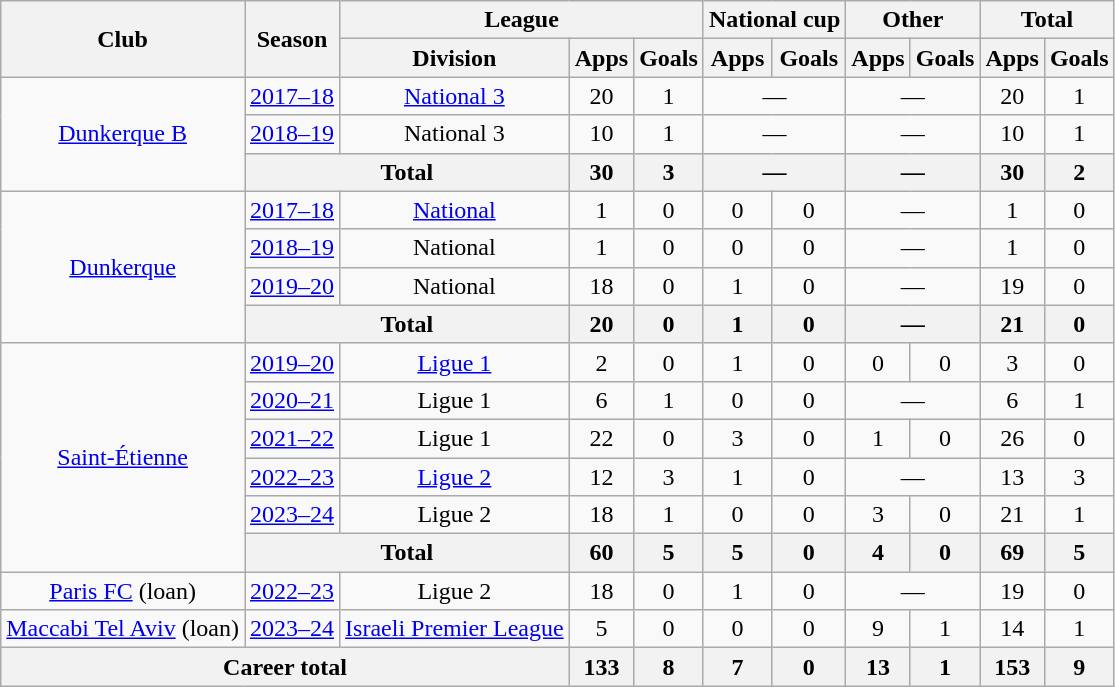<table class="wikitable" style="text-align:center">
<tr>
<th rowspan="2">Club</th>
<th rowspan="2">Season</th>
<th colspan="3">League</th>
<th colspan="2">National cup</th>
<th colspan="2">Other</th>
<th colspan="2">Total</th>
</tr>
<tr>
<th>Division</th>
<th>Apps</th>
<th>Goals</th>
<th>Apps</th>
<th>Goals</th>
<th>Apps</th>
<th>Goals</th>
<th>Apps</th>
<th>Goals</th>
</tr>
<tr>
<td rowspan="3"><a href='#'>Dunkerque B</a></td>
<td><a href='#'>2017–18</a></td>
<td><a href='#'>National 3</a></td>
<td>20</td>
<td>1</td>
<td colspan="2">—</td>
<td colspan="2">—</td>
<td>20</td>
<td>1</td>
</tr>
<tr>
<td><a href='#'>2018–19</a></td>
<td>National 3</td>
<td>10</td>
<td>1</td>
<td colspan="2">—</td>
<td colspan="2">—</td>
<td>10</td>
<td>1</td>
</tr>
<tr>
<th colspan="2">Total</th>
<th>30</th>
<th>3</th>
<th colspan="2">—</th>
<th colspan="2">—</th>
<th>30</th>
<th>2</th>
</tr>
<tr>
<td rowspan="4"><a href='#'>Dunkerque</a></td>
<td><a href='#'>2017–18</a></td>
<td><a href='#'>National</a></td>
<td>1</td>
<td>0</td>
<td>0</td>
<td>0</td>
<td colspan="2">—</td>
<td>1</td>
<td>0</td>
</tr>
<tr>
<td><a href='#'>2018–19</a></td>
<td>National</td>
<td>1</td>
<td>0</td>
<td>0</td>
<td>0</td>
<td colspan="2">—</td>
<td>1</td>
<td>0</td>
</tr>
<tr>
<td><a href='#'>2019–20</a></td>
<td>National</td>
<td>18</td>
<td>0</td>
<td>1</td>
<td>0</td>
<td colspan="2">—</td>
<td>19</td>
<td>0</td>
</tr>
<tr>
<th colspan="2">Total</th>
<th>20</th>
<th>0</th>
<th>1</th>
<th>0</th>
<th colspan="2">—</th>
<th>21</th>
<th>0</th>
</tr>
<tr>
<td rowspan="6"><a href='#'>Saint-Étienne</a></td>
<td><a href='#'>2019–20</a></td>
<td><a href='#'>Ligue 1</a></td>
<td>2</td>
<td>0</td>
<td>1</td>
<td>0</td>
<td>0</td>
<td>0</td>
<td>3</td>
<td>0</td>
</tr>
<tr>
<td><a href='#'>2020–21</a></td>
<td>Ligue 1</td>
<td>6</td>
<td>1</td>
<td>0</td>
<td>0</td>
<td colspan="2">—</td>
<td>6</td>
<td>1</td>
</tr>
<tr>
<td><a href='#'>2021–22</a></td>
<td>Ligue 1</td>
<td>22</td>
<td>0</td>
<td>3</td>
<td>0</td>
<td>1</td>
<td>0</td>
<td>26</td>
<td>0</td>
</tr>
<tr>
<td><a href='#'>2022–23</a></td>
<td><a href='#'>Ligue 2</a></td>
<td>12</td>
<td>3</td>
<td>1</td>
<td>0</td>
<td colspan="2">—</td>
<td>13</td>
<td>3</td>
</tr>
<tr>
<td><a href='#'>2023–24</a></td>
<td>Ligue 2</td>
<td>18</td>
<td>1</td>
<td>0</td>
<td>0</td>
<td>3</td>
<td>0</td>
<td>21</td>
<td>1</td>
</tr>
<tr>
<th colspan="2">Total</th>
<th>60</th>
<th>5</th>
<th>5</th>
<th>0</th>
<th>4</th>
<th>0</th>
<th>69</th>
<th>5</th>
</tr>
<tr>
<td><a href='#'>Paris FC</a> (loan)</td>
<td><a href='#'>2022–23</a></td>
<td>Ligue 2</td>
<td>18</td>
<td>0</td>
<td>1</td>
<td>0</td>
<td colspan="2">—</td>
<td>19</td>
<td>0</td>
</tr>
<tr>
<td><a href='#'>Maccabi Tel Aviv</a> (loan)</td>
<td><a href='#'>2023–24</a></td>
<td><a href='#'>Israeli Premier League</a></td>
<td>5</td>
<td>0</td>
<td>0</td>
<td>0</td>
<td>9</td>
<td>1</td>
<td>14</td>
<td>1</td>
</tr>
<tr>
<th colspan="3">Career total</th>
<th>133</th>
<th>8</th>
<th>7</th>
<th>0</th>
<th>13</th>
<th>1</th>
<th>153</th>
<th>9</th>
</tr>
</table>
